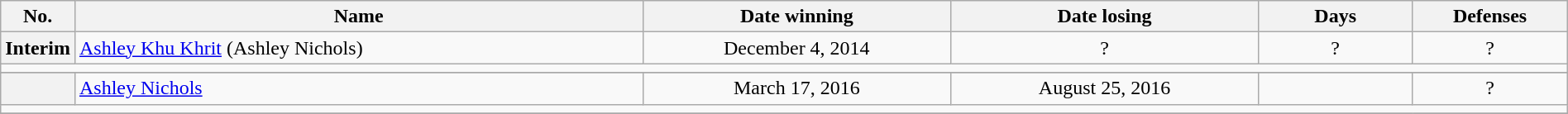<table class="wikitable" width=100%>
<tr>
<th style="width:1%;">No.</th>
<th style="width:37%;">Name</th>
<th style="width:20%;">Date winning</th>
<th style="width:20%;">Date losing</th>
<th data-sort-type="number" style="width:10%;">Days</th>
<th data-sort-type="number" style="width:10%;">Defenses</th>
</tr>
<tr align=center>
<th>Interim</th>
<td align=left> <a href='#'>Ashley Khu Khrit</a> (Ashley Nichols)</td>
<td>December 4, 2014</td>
<td>?</td>
<td>?</td>
<td>?</td>
</tr>
<tr>
<td colspan="6"></td>
</tr>
<tr>
</tr>
<tr align=center>
<th></th>
<td align=left> <a href='#'>Ashley Nichols</a></td>
<td>March 17, 2016</td>
<td>August 25, 2016</td>
<td></td>
<td>?</td>
</tr>
<tr>
<td colspan="6"></td>
</tr>
<tr>
</tr>
</table>
